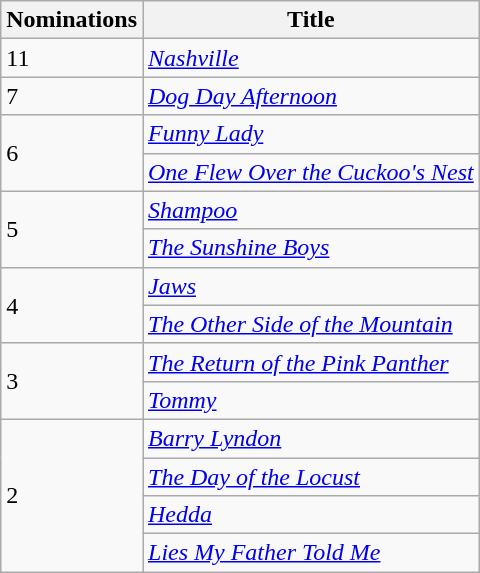<table class="wikitable">
<tr>
<th>Nominations</th>
<th>Title</th>
</tr>
<tr>
<td>11</td>
<td><em><a href='#'>Nashville</a></em></td>
</tr>
<tr>
<td>7</td>
<td><em><a href='#'>Dog Day Afternoon</a></em></td>
</tr>
<tr>
<td rowspan="2">6</td>
<td><em><a href='#'>Funny Lady</a></em></td>
</tr>
<tr>
<td><em><a href='#'>One Flew Over the Cuckoo's Nest</a></em></td>
</tr>
<tr>
<td rowspan="2">5</td>
<td><em><a href='#'>Shampoo</a></em></td>
</tr>
<tr>
<td><em><a href='#'>The Sunshine Boys</a></em></td>
</tr>
<tr>
<td rowspan="2">4</td>
<td><em><a href='#'>Jaws</a></em></td>
</tr>
<tr>
<td><em><a href='#'>The Other Side of the Mountain</a></em></td>
</tr>
<tr>
<td rowspan="2">3</td>
<td><em><a href='#'>The Return of the Pink Panther</a></em></td>
</tr>
<tr>
<td><em><a href='#'>Tommy</a></em></td>
</tr>
<tr>
<td rowspan="4">2</td>
<td><em><a href='#'>Barry Lyndon</a></em></td>
</tr>
<tr>
<td><em><a href='#'>The Day of the Locust</a></em></td>
</tr>
<tr>
<td><em><a href='#'>Hedda</a></em></td>
</tr>
<tr>
<td><em><a href='#'>Lies My Father Told Me</a></em></td>
</tr>
</table>
